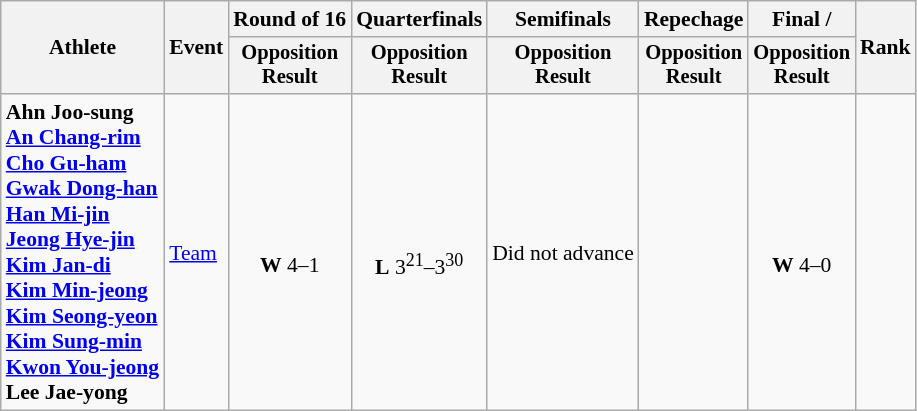<table class=wikitable style=font-size:90%;text-align:center>
<tr>
<th rowspan="2">Athlete</th>
<th rowspan="2">Event</th>
<th>Round of 16</th>
<th>Quarterfinals</th>
<th>Semifinals</th>
<th>Repechage</th>
<th>Final / </th>
<th rowspan=2>Rank</th>
</tr>
<tr style="font-size:95%">
<th>Opposition<br>Result</th>
<th>Opposition<br>Result</th>
<th>Opposition<br>Result</th>
<th>Opposition<br>Result</th>
<th>Opposition<br>Result</th>
</tr>
<tr>
<td align=left><strong>Ahn Joo-sung<br><a href='#'>An Chang-rim</a><br><a href='#'>Cho Gu-ham</a><br><a href='#'>Gwak Dong-han</a><br><a href='#'>Han Mi-jin</a><br><a href='#'>Jeong Hye-jin</a><br><a href='#'>Kim Jan-di</a><br><a href='#'>Kim Min-jeong</a><br><a href='#'>Kim Seong-yeon</a><br><a href='#'>Kim Sung-min</a><br><a href='#'>Kwon You-jeong</a><br>Lee Jae-yong</strong></td>
<td align=left><a href='#'>Team</a></td>
<td><br><strong>W</strong> 4–1</td>
<td><br><strong>L</strong> 3<sup>21</sup>–3<sup>30</sup></td>
<td>Did not advance</td>
<td></td>
<td><br><strong>W</strong> 4–0</td>
<td></td>
</tr>
</table>
